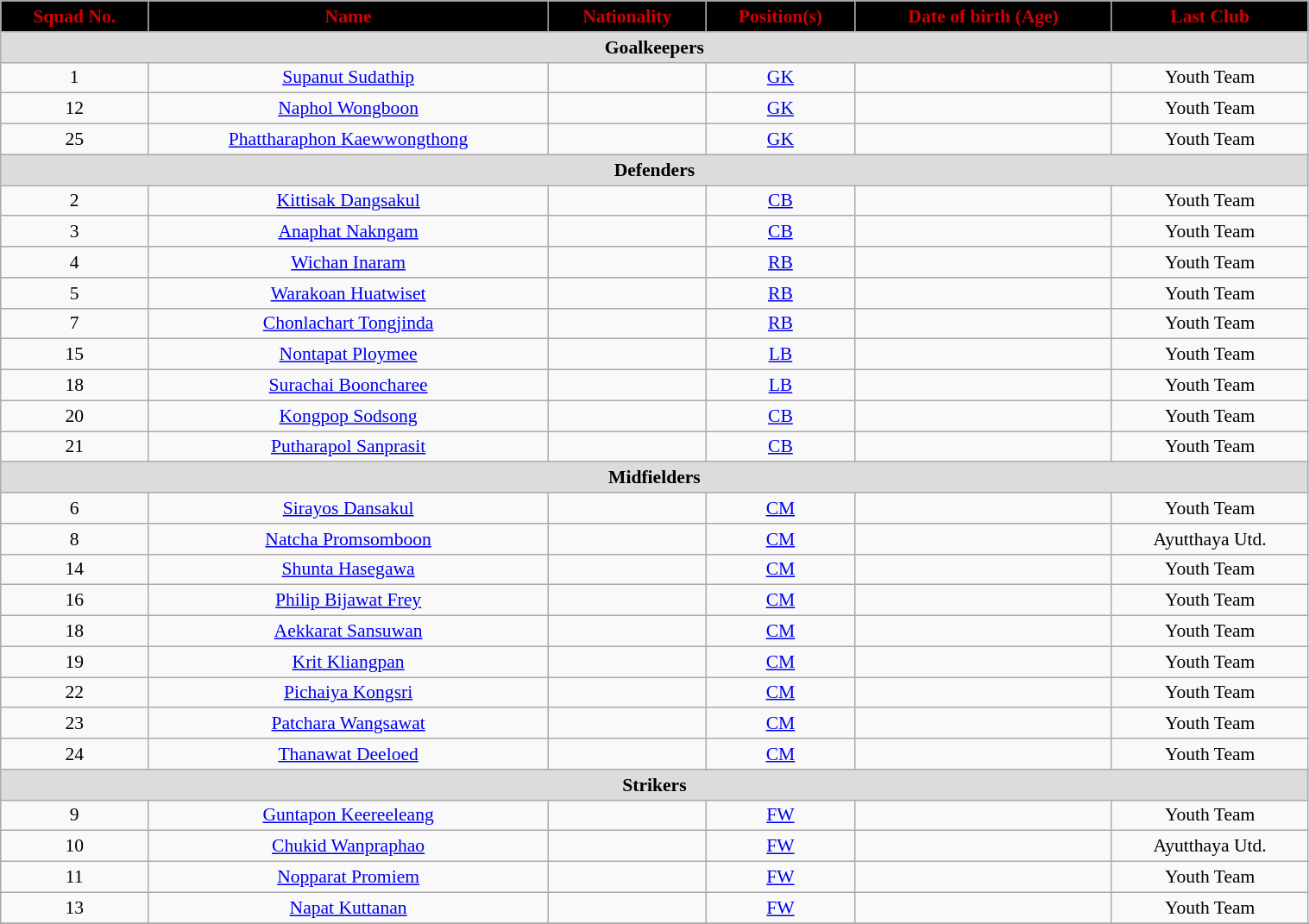<table class="wikitable" style="text-align:center; font-size:90%; width:80%;">
<tr>
<th style="background:#000000; color:#d30000; text-align:center;">Squad No.</th>
<th style="background:#000000; color:#d30000; text-align:center;">Name</th>
<th style="background:#000000; color:#d30000; text-align:center;">Nationality</th>
<th style="background:#000000; color:#d30000; text-align:center;">Position(s)</th>
<th style="background:#000000; color:#d30000; text-align:center;">Date of birth (Age)</th>
<th style="background:#000000; color:#d30000; text-align:center;">Last Club</th>
</tr>
<tr>
<th colspan="6" style="background:#DCDCDC; text-align:center;">Goalkeepers</th>
</tr>
<tr>
<td>1</td>
<td><a href='#'>Supanut Sudathip</a></td>
<td></td>
<td><a href='#'>GK</a></td>
<td></td>
<td>Youth Team</td>
</tr>
<tr>
<td>12</td>
<td><a href='#'>Naphol Wongboon</a></td>
<td></td>
<td><a href='#'>GK</a></td>
<td></td>
<td>Youth Team</td>
</tr>
<tr>
<td>25</td>
<td><a href='#'>Phattharaphon Kaewwongthong</a></td>
<td></td>
<td><a href='#'>GK</a></td>
<td></td>
<td>Youth Team</td>
</tr>
<tr>
<th colspan="6" style="background:#DCDCDC; text-align:center;">Defenders</th>
</tr>
<tr>
<td>2</td>
<td><a href='#'>Kittisak Dangsakul</a></td>
<td></td>
<td><a href='#'>CB</a></td>
<td></td>
<td>Youth Team</td>
</tr>
<tr>
<td>3</td>
<td><a href='#'>Anaphat Nakngam</a></td>
<td></td>
<td><a href='#'>CB</a></td>
<td></td>
<td>Youth Team</td>
</tr>
<tr>
<td>4</td>
<td><a href='#'>Wichan Inaram</a></td>
<td></td>
<td><a href='#'>RB</a></td>
<td></td>
<td>Youth Team</td>
</tr>
<tr>
<td>5</td>
<td><a href='#'>Warakoan Huatwiset</a></td>
<td></td>
<td><a href='#'>RB</a></td>
<td></td>
<td>Youth Team</td>
</tr>
<tr>
<td>7</td>
<td><a href='#'>Chonlachart Tongjinda</a></td>
<td></td>
<td><a href='#'>RB</a></td>
<td></td>
<td>Youth Team</td>
</tr>
<tr>
<td>15</td>
<td><a href='#'>Nontapat Ploymee</a></td>
<td></td>
<td><a href='#'>LB</a></td>
<td></td>
<td>Youth Team</td>
</tr>
<tr>
<td>18</td>
<td><a href='#'>Surachai Booncharee</a></td>
<td></td>
<td><a href='#'>LB</a></td>
<td></td>
<td>Youth Team</td>
</tr>
<tr>
<td>20</td>
<td><a href='#'>Kongpop Sodsong</a></td>
<td></td>
<td><a href='#'>CB</a></td>
<td></td>
<td>Youth Team</td>
</tr>
<tr>
<td>21</td>
<td><a href='#'>Putharapol Sanprasit</a></td>
<td></td>
<td><a href='#'>CB</a></td>
<td></td>
<td>Youth Team</td>
</tr>
<tr>
<th colspan="6" style="background:#DCDCDC; text-align:center;">Midfielders</th>
</tr>
<tr>
<td>6</td>
<td><a href='#'>Sirayos Dansakul</a></td>
<td></td>
<td><a href='#'>CM</a></td>
<td></td>
<td>Youth Team</td>
</tr>
<tr>
<td>8</td>
<td><a href='#'>Natcha Promsomboon</a></td>
<td></td>
<td><a href='#'>CM</a></td>
<td></td>
<td> Ayutthaya Utd.</td>
</tr>
<tr>
<td>14</td>
<td><a href='#'>Shunta Hasegawa</a></td>
<td></td>
<td><a href='#'>CM</a></td>
<td></td>
<td>Youth Team</td>
</tr>
<tr>
<td>16</td>
<td><a href='#'>Philip Bijawat Frey</a></td>
<td></td>
<td><a href='#'>CM</a></td>
<td></td>
<td>Youth Team</td>
</tr>
<tr>
<td>18</td>
<td><a href='#'>Aekkarat Sansuwan</a></td>
<td></td>
<td><a href='#'>CM</a></td>
<td></td>
<td>Youth Team</td>
</tr>
<tr>
<td>19</td>
<td><a href='#'>Krit Kliangpan</a></td>
<td></td>
<td><a href='#'>CM</a></td>
<td></td>
<td>Youth Team</td>
</tr>
<tr>
<td>22</td>
<td><a href='#'>Pichaiya Kongsri</a></td>
<td></td>
<td><a href='#'>CM</a></td>
<td></td>
<td>Youth Team</td>
</tr>
<tr>
<td>23</td>
<td><a href='#'>Patchara Wangsawat</a></td>
<td></td>
<td><a href='#'>CM</a></td>
<td></td>
<td>Youth Team</td>
</tr>
<tr>
<td>24</td>
<td><a href='#'>Thanawat Deeloed</a></td>
<td></td>
<td><a href='#'>CM</a></td>
<td></td>
<td>Youth Team</td>
</tr>
<tr>
<th colspan="6" style="background:#DCDCDC; text-align:center;">Strikers</th>
</tr>
<tr>
<td>9</td>
<td><a href='#'>Guntapon Keereeleang</a></td>
<td></td>
<td><a href='#'>FW</a></td>
<td></td>
<td>Youth Team</td>
</tr>
<tr>
<td>10</td>
<td><a href='#'>Chukid Wanpraphao</a></td>
<td></td>
<td><a href='#'>FW</a></td>
<td></td>
<td> Ayutthaya Utd.</td>
</tr>
<tr>
<td>11</td>
<td><a href='#'>Nopparat Promiem</a></td>
<td></td>
<td><a href='#'>FW</a></td>
<td></td>
<td>Youth Team</td>
</tr>
<tr>
<td>13</td>
<td><a href='#'>Napat Kuttanan</a></td>
<td></td>
<td><a href='#'>FW</a></td>
<td></td>
<td>Youth Team</td>
</tr>
<tr>
</tr>
</table>
